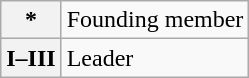<table class="wikitable">
<tr>
<th>*</th>
<td>Founding member</td>
</tr>
<tr>
<th>I–III</th>
<td>Leader</td>
</tr>
</table>
